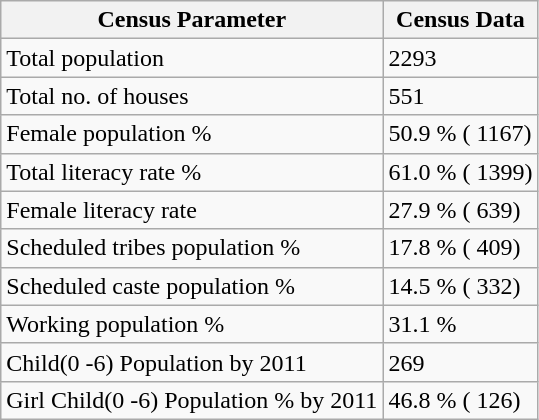<table class="wikitable">
<tr>
<th>Census Parameter</th>
<th>Census Data</th>
</tr>
<tr>
<td>Total population</td>
<td>2293</td>
</tr>
<tr>
<td>Total no. of houses</td>
<td>551</td>
</tr>
<tr>
<td>Female population %</td>
<td>50.9 % ( 1167)</td>
</tr>
<tr>
<td>Total literacy rate %</td>
<td>61.0 % ( 1399)</td>
</tr>
<tr>
<td>Female literacy rate</td>
<td>27.9 % ( 639)</td>
</tr>
<tr>
<td>Scheduled tribes population %</td>
<td>17.8 % ( 409)</td>
</tr>
<tr>
<td>Scheduled caste population %</td>
<td>14.5 % ( 332)</td>
</tr>
<tr>
<td>Working population %</td>
<td>31.1 %</td>
</tr>
<tr>
<td>Child(0 -6) Population by 2011</td>
<td>269</td>
</tr>
<tr>
<td>Girl Child(0 -6) Population % by 2011</td>
<td>46.8 % ( 126)</td>
</tr>
</table>
